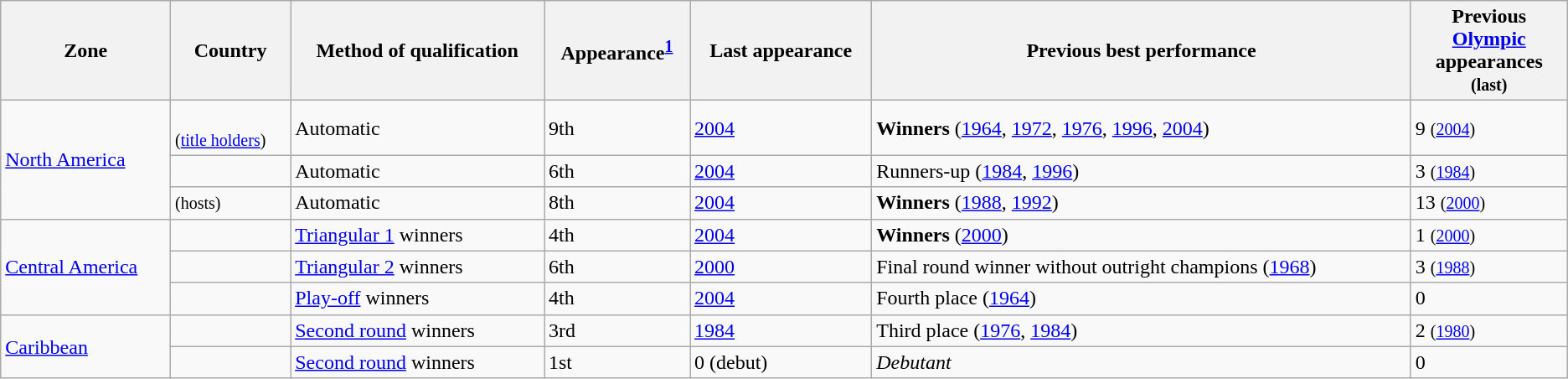<table class="wikitable sortable">
<tr>
<th>Zone</th>
<th>Country</th>
<th>Method of qualification</th>
<th>Appearance<sup><strong><a href='#'>1</a></strong></sup></th>
<th>Last appearance</th>
<th>Previous best performance</th>
<th width=10%>Previous <a href='#'>Olympic</a> appearances<br><small>(last)</small></th>
</tr>
<tr>
<td rowspan=3><a href='#'>North America</a></td>
<td> <br><small>(<a href='#'>title holders</a>)</small></td>
<td>Automatic</td>
<td>9th</td>
<td><a href='#'>2004</a></td>
<td><strong>Winners</strong> (<a href='#'>1964</a>, <a href='#'>1972</a>, <a href='#'>1976</a>, <a href='#'>1996</a>, <a href='#'>2004</a>)</td>
<td>9 <small>(<a href='#'>2004</a>)</small></td>
</tr>
<tr>
<td></td>
<td>Automatic</td>
<td>6th</td>
<td><a href='#'>2004</a></td>
<td>Runners-up (<a href='#'>1984</a>, <a href='#'>1996</a>)</td>
<td>3 <small>(<a href='#'>1984</a>)</small></td>
</tr>
<tr>
<td> <small>(hosts)</small></td>
<td>Automatic</td>
<td>8th</td>
<td><a href='#'>2004</a></td>
<td><strong>Winners</strong> (<a href='#'>1988</a>, <a href='#'>1992</a>)</td>
<td>13 <small>(<a href='#'>2000</a>)</small></td>
</tr>
<tr>
<td rowspan=3><a href='#'>Central America</a></td>
<td></td>
<td><a href='#'>Triangular 1</a> winners</td>
<td>4th</td>
<td><a href='#'>2004</a></td>
<td><strong>Winners</strong> (<a href='#'>2000</a>)</td>
<td>1 <small>(<a href='#'>2000</a>)</small></td>
</tr>
<tr>
<td></td>
<td><a href='#'>Triangular 2</a> winners</td>
<td>6th</td>
<td><a href='#'>2000</a></td>
<td>Final round winner without outright champions (<a href='#'>1968</a>)</td>
<td>3 <small>(<a href='#'>1988</a>)</small></td>
</tr>
<tr>
<td></td>
<td><a href='#'>Play-off</a> winners</td>
<td>4th</td>
<td><a href='#'>2004</a></td>
<td>Fourth place (<a href='#'>1964</a>)</td>
<td>0</td>
</tr>
<tr>
<td rowspan=2><a href='#'>Caribbean</a></td>
<td></td>
<td><a href='#'>Second round</a> winners</td>
<td>3rd</td>
<td><a href='#'>1984</a></td>
<td>Third place (<a href='#'>1976</a>, <a href='#'>1984</a>)</td>
<td>2 <small>(<a href='#'>1980</a>)</small></td>
</tr>
<tr>
<td></td>
<td><a href='#'>Second round</a> winners</td>
<td>1st</td>
<td>0 (debut)</td>
<td><em>Debutant</em></td>
<td>0</td>
</tr>
</table>
